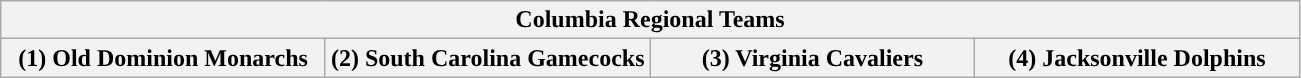<table class="wikitable">
<tr>
<th colspan=4>Columbia Regional Teams</th>
</tr>
<tr>
<th style="width: 25%; ">(1) Old Dominion Monarchs</th>
<th style="width: 25%; ">(2) South Carolina Gamecocks</th>
<th style="width: 25%; ">(3) Virginia Cavaliers</th>
<th style="width: 25%; ">(4) Jacksonville Dolphins</th>
</tr>
</table>
